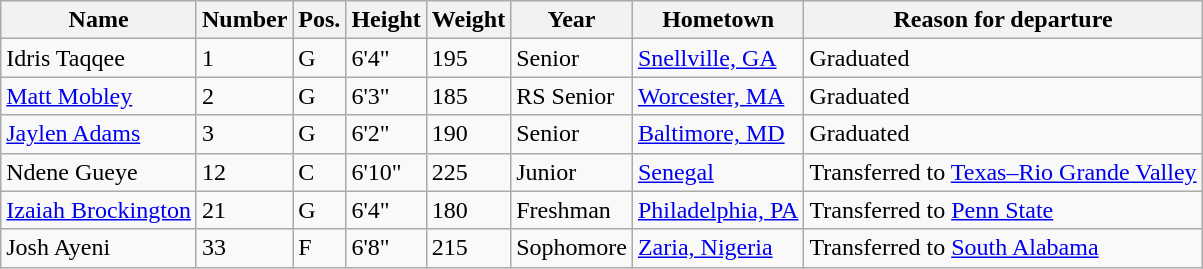<table class="wikitable sortable" border="1">
<tr>
<th>Name</th>
<th>Number</th>
<th>Pos.</th>
<th>Height</th>
<th>Weight</th>
<th>Year</th>
<th>Hometown</th>
<th class="unsortable">Reason for departure</th>
</tr>
<tr>
<td>Idris Taqqee</td>
<td>1</td>
<td>G</td>
<td>6'4"</td>
<td>195</td>
<td>Senior</td>
<td><a href='#'>Snellville, GA</a></td>
<td>Graduated</td>
</tr>
<tr>
<td><a href='#'>Matt Mobley</a></td>
<td>2</td>
<td>G</td>
<td>6'3"</td>
<td>185</td>
<td>RS Senior</td>
<td><a href='#'>Worcester, MA</a></td>
<td>Graduated</td>
</tr>
<tr>
<td><a href='#'>Jaylen Adams</a></td>
<td>3</td>
<td>G</td>
<td>6'2"</td>
<td>190</td>
<td>Senior</td>
<td><a href='#'>Baltimore, MD</a></td>
<td>Graduated</td>
</tr>
<tr>
<td>Ndene Gueye</td>
<td>12</td>
<td>C</td>
<td>6'10"</td>
<td>225</td>
<td>Junior</td>
<td><a href='#'>Senegal</a></td>
<td>Transferred to <a href='#'>Texas–Rio Grande Valley</a></td>
</tr>
<tr>
<td><a href='#'>Izaiah Brockington</a></td>
<td>21</td>
<td>G</td>
<td>6'4"</td>
<td>180</td>
<td>Freshman</td>
<td><a href='#'>Philadelphia, PA</a></td>
<td>Transferred to <a href='#'>Penn State</a></td>
</tr>
<tr>
<td>Josh Ayeni</td>
<td>33</td>
<td>F</td>
<td>6'8"</td>
<td>215</td>
<td>Sophomore</td>
<td><a href='#'>Zaria, Nigeria</a></td>
<td>Transferred to <a href='#'>South Alabama</a></td>
</tr>
</table>
